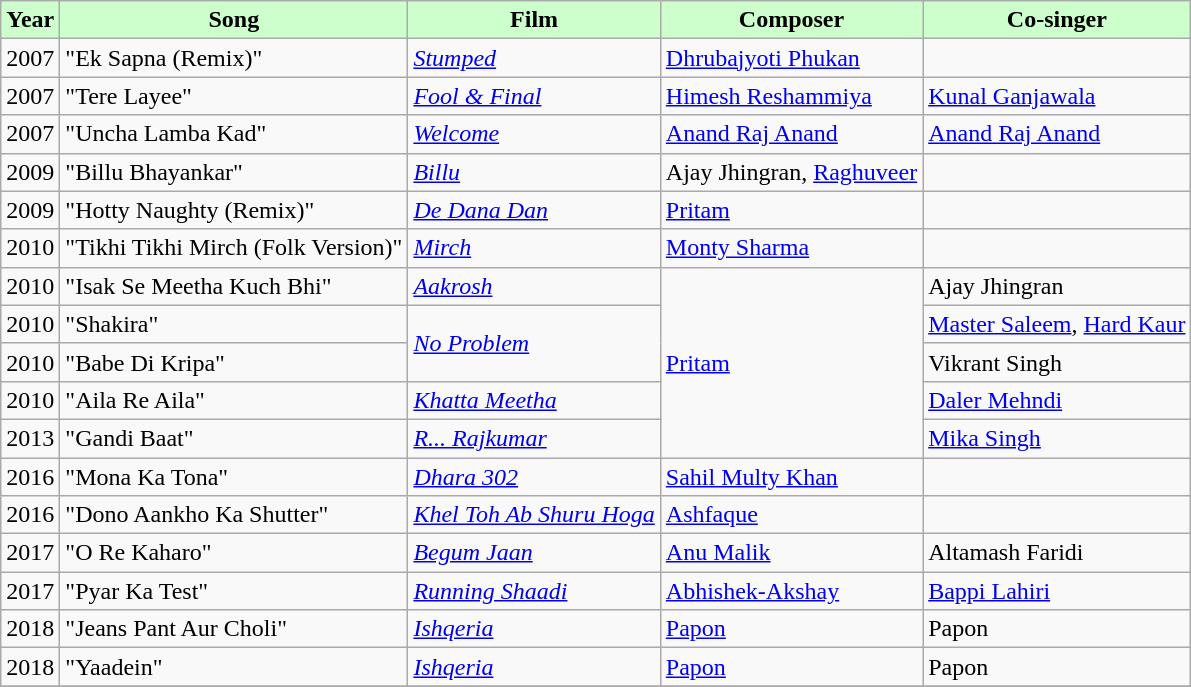<table class="wikitable sortable">
<tr style="background:#cfc; text-align:center;">
<td><strong>Year</strong></td>
<td><strong>Song</strong></td>
<td><strong>Film</strong></td>
<td><strong>Composer</strong></td>
<td><strong>Co-singer</strong></td>
</tr>
<tr>
<td>2007</td>
<td>"Ek Sapna (Remix)"</td>
<td><em><a href='#'>Stumped</a></em></td>
<td><a href='#'>Dhrubajyoti Phukan</a></td>
<td></td>
</tr>
<tr>
<td>2007</td>
<td>"Tere Layee"</td>
<td><em><a href='#'>Fool & Final</a></em></td>
<td><a href='#'>Himesh Reshammiya</a></td>
<td><a href='#'>Kunal Ganjawala</a></td>
</tr>
<tr>
<td>2007</td>
<td>"Uncha Lamba Kad"</td>
<td><em><a href='#'>Welcome</a></em></td>
<td><a href='#'>Anand Raj Anand</a></td>
<td><a href='#'>Anand Raj Anand</a></td>
</tr>
<tr>
<td>2009</td>
<td>"Billu Bhayankar"</td>
<td><em><a href='#'>Billu</a></em></td>
<td>Ajay Jhingran, <a href='#'>Raghuveer</a></td>
<td></td>
</tr>
<tr>
<td>2009</td>
<td>"Hotty Naughty (Remix)"</td>
<td><em><a href='#'>De Dana Dan</a></em></td>
<td><a href='#'>Pritam</a></td>
<td></td>
</tr>
<tr>
<td>2010</td>
<td>"Tikhi Tikhi Mirch (Folk Version)"</td>
<td><em><a href='#'>Mirch</a></em></td>
<td><a href='#'>Monty Sharma</a></td>
<td></td>
</tr>
<tr>
<td>2010</td>
<td>"Isak Se Meetha Kuch Bhi"</td>
<td><em><a href='#'>Aakrosh</a></em></td>
<td rowspan="5"><a href='#'>Pritam</a></td>
<td>Ajay Jhingran</td>
</tr>
<tr>
<td>2010</td>
<td>"Shakira"</td>
<td rowspan="2"><em><a href='#'>No Problem</a></em></td>
<td><a href='#'>Master Saleem</a>, <a href='#'>Hard Kaur</a></td>
</tr>
<tr>
<td>2010</td>
<td>"Babe Di Kripa"</td>
<td>Vikrant Singh</td>
</tr>
<tr>
<td>2010</td>
<td>"Aila Re Aila"</td>
<td><em><a href='#'>Khatta Meetha</a></em></td>
<td><a href='#'>Daler Mehndi</a></td>
</tr>
<tr>
<td>2013</td>
<td>"Gandi Baat"</td>
<td><em><a href='#'>R... Rajkumar</a></em></td>
<td><a href='#'>Mika Singh</a></td>
</tr>
<tr>
<td>2016</td>
<td>"Mona Ka Tona"</td>
<td><em><a href='#'>Dhara 302</a></em></td>
<td><a href='#'>Sahil Multy Khan</a></td>
<td></td>
</tr>
<tr>
<td>2016</td>
<td>"Dono Aankho Ka Shutter"</td>
<td><em><a href='#'>Khel Toh Ab Shuru Hoga</a></em></td>
<td><a href='#'>Ashfaque</a></td>
<td></td>
</tr>
<tr>
<td>2017</td>
<td>"O Re Kaharo"</td>
<td><em><a href='#'>Begum Jaan</a></em></td>
<td><a href='#'>Anu Malik</a></td>
<td>Altamash Faridi</td>
</tr>
<tr>
<td>2017</td>
<td>"Pyar Ka Test"</td>
<td><em><a href='#'>Running Shaadi</a></em></td>
<td><a href='#'>Abhishek-Akshay</a></td>
<td><a href='#'>Bappi Lahiri</a></td>
</tr>
<tr>
<td>2018</td>
<td>"Jeans Pant Aur Choli"</td>
<td><em><a href='#'>Ishqeria</a></em></td>
<td><a href='#'>Papon</a></td>
<td>Papon</td>
</tr>
<tr>
<td>2018</td>
<td>"Yaadein"</td>
<td><em><a href='#'>Ishqeria</a></em></td>
<td><a href='#'>Papon</a></td>
<td>Papon</td>
</tr>
<tr>
</tr>
</table>
